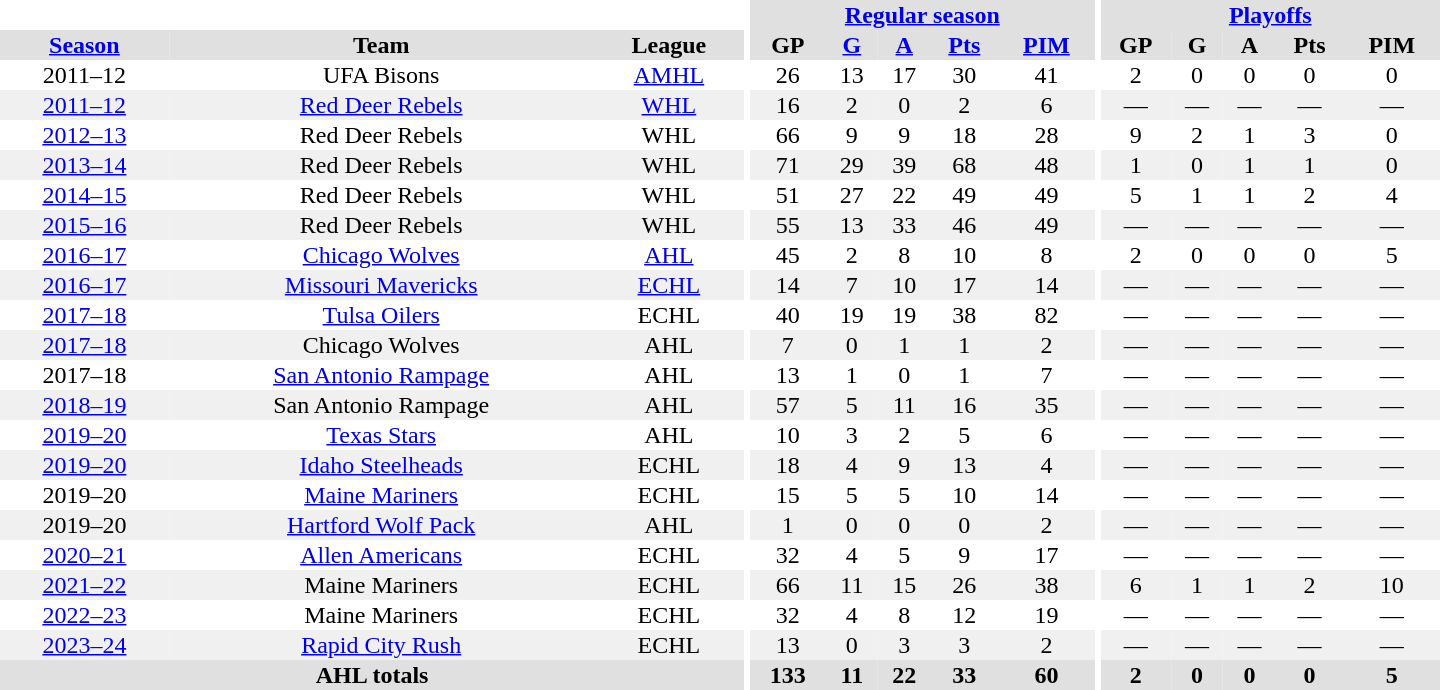<table border="0" cellpadding="1" cellspacing="0" style="text-align:center; width:60em">
<tr bgcolor="#e0e0e0">
<th colspan="3" bgcolor="#ffffff"></th>
<th rowspan="99" bgcolor="#ffffff"></th>
<th colspan="5"><a href='#'>Regular season</a></th>
<th rowspan="99" bgcolor="#ffffff"></th>
<th colspan="5"><a href='#'>Playoffs</a></th>
</tr>
<tr bgcolor="#e0e0e0">
<th><a href='#'>Season</a></th>
<th>Team</th>
<th>League</th>
<th>GP</th>
<th><a href='#'>G</a></th>
<th><a href='#'>A</a></th>
<th><a href='#'>Pts</a></th>
<th><a href='#'>PIM</a></th>
<th>GP</th>
<th>G</th>
<th>A</th>
<th>Pts</th>
<th>PIM</th>
</tr>
<tr>
<td>2011–12</td>
<td>UFA Bisons</td>
<td><a href='#'>AMHL</a></td>
<td>26</td>
<td>13</td>
<td>17</td>
<td>30</td>
<td>41</td>
<td>2</td>
<td>0</td>
<td>0</td>
<td>0</td>
<td>0</td>
</tr>
<tr bgcolor="#f0f0f0">
<td><a href='#'>2011–12</a></td>
<td><a href='#'>Red Deer Rebels</a></td>
<td><a href='#'>WHL</a></td>
<td>16</td>
<td>2</td>
<td>0</td>
<td>2</td>
<td>6</td>
<td>—</td>
<td>—</td>
<td>—</td>
<td>—</td>
<td>—</td>
</tr>
<tr>
<td><a href='#'>2012–13</a></td>
<td>Red Deer Rebels</td>
<td>WHL</td>
<td>66</td>
<td>9</td>
<td>9</td>
<td>18</td>
<td>28</td>
<td>9</td>
<td>2</td>
<td>1</td>
<td>3</td>
<td>0</td>
</tr>
<tr bgcolor="#f0f0f0">
<td><a href='#'>2013–14</a></td>
<td>Red Deer Rebels</td>
<td>WHL</td>
<td>71</td>
<td>29</td>
<td>39</td>
<td>68</td>
<td>48</td>
<td>1</td>
<td>0</td>
<td>1</td>
<td>1</td>
<td>0</td>
</tr>
<tr>
<td><a href='#'>2014–15</a></td>
<td>Red Deer Rebels</td>
<td>WHL</td>
<td>51</td>
<td>27</td>
<td>22</td>
<td>49</td>
<td>49</td>
<td>5</td>
<td>1</td>
<td>1</td>
<td>2</td>
<td>4</td>
</tr>
<tr bgcolor="#f0f0f0">
<td><a href='#'>2015–16</a></td>
<td>Red Deer Rebels</td>
<td>WHL</td>
<td>55</td>
<td>13</td>
<td>33</td>
<td>46</td>
<td>49</td>
<td>—</td>
<td>—</td>
<td>—</td>
<td>—</td>
<td>—</td>
</tr>
<tr>
<td><a href='#'>2016–17</a></td>
<td><a href='#'>Chicago Wolves</a></td>
<td><a href='#'>AHL</a></td>
<td>45</td>
<td>2</td>
<td>8</td>
<td>10</td>
<td>8</td>
<td>2</td>
<td>0</td>
<td>0</td>
<td>0</td>
<td>5</td>
</tr>
<tr bgcolor="#f0f0f0">
<td><a href='#'>2016–17</a></td>
<td><a href='#'>Missouri Mavericks</a></td>
<td><a href='#'>ECHL</a></td>
<td>14</td>
<td>7</td>
<td>10</td>
<td>17</td>
<td>14</td>
<td>—</td>
<td>—</td>
<td>—</td>
<td>—</td>
<td>—</td>
</tr>
<tr>
<td><a href='#'>2017–18</a></td>
<td><a href='#'>Tulsa Oilers</a></td>
<td>ECHL</td>
<td>40</td>
<td>19</td>
<td>19</td>
<td>38</td>
<td>82</td>
<td>—</td>
<td>—</td>
<td>—</td>
<td>—</td>
<td>—</td>
</tr>
<tr bgcolor="#f0f0f0">
<td><a href='#'>2017–18</a></td>
<td>Chicago Wolves</td>
<td>AHL</td>
<td>7</td>
<td>0</td>
<td>1</td>
<td>1</td>
<td>2</td>
<td>—</td>
<td>—</td>
<td>—</td>
<td>—</td>
<td>—</td>
</tr>
<tr>
<td>2017–18</td>
<td><a href='#'>San Antonio Rampage</a></td>
<td>AHL</td>
<td>13</td>
<td>1</td>
<td>0</td>
<td>1</td>
<td>7</td>
<td>—</td>
<td>—</td>
<td>—</td>
<td>—</td>
<td>—</td>
</tr>
<tr bgcolor="#f0f0f0">
<td><a href='#'>2018–19</a></td>
<td>San Antonio Rampage</td>
<td>AHL</td>
<td>57</td>
<td>5</td>
<td>11</td>
<td>16</td>
<td>35</td>
<td>—</td>
<td>—</td>
<td>—</td>
<td>—</td>
<td>—</td>
</tr>
<tr>
<td><a href='#'>2019–20</a></td>
<td><a href='#'>Texas Stars</a></td>
<td>AHL</td>
<td>10</td>
<td>3</td>
<td>2</td>
<td>5</td>
<td>6</td>
<td>—</td>
<td>—</td>
<td>—</td>
<td>—</td>
<td>—</td>
</tr>
<tr bgcolor="#f0f0f0">
<td><a href='#'>2019–20</a></td>
<td><a href='#'>Idaho Steelheads</a></td>
<td>ECHL</td>
<td>18</td>
<td>4</td>
<td>9</td>
<td>13</td>
<td>4</td>
<td>—</td>
<td>—</td>
<td>—</td>
<td>—</td>
<td>—</td>
</tr>
<tr>
<td>2019–20</td>
<td><a href='#'>Maine Mariners</a></td>
<td>ECHL</td>
<td>15</td>
<td>5</td>
<td>5</td>
<td>10</td>
<td>14</td>
<td>—</td>
<td>—</td>
<td>—</td>
<td>—</td>
<td>—</td>
</tr>
<tr bgcolor="#f0f0f0">
<td>2019–20</td>
<td><a href='#'>Hartford Wolf Pack</a></td>
<td>AHL</td>
<td>1</td>
<td>0</td>
<td>0</td>
<td>0</td>
<td>2</td>
<td>—</td>
<td>—</td>
<td>—</td>
<td>—</td>
<td>—</td>
</tr>
<tr>
<td><a href='#'>2020–21</a></td>
<td><a href='#'>Allen Americans</a></td>
<td>ECHL</td>
<td>32</td>
<td>4</td>
<td>5</td>
<td>9</td>
<td>17</td>
<td>—</td>
<td>—</td>
<td>—</td>
<td>—</td>
<td>—</td>
</tr>
<tr bgcolor="#f0f0f0">
<td><a href='#'>2021–22</a></td>
<td>Maine Mariners</td>
<td>ECHL</td>
<td>66</td>
<td>11</td>
<td>15</td>
<td>26</td>
<td>38</td>
<td>6</td>
<td>1</td>
<td>1</td>
<td>2</td>
<td>10</td>
</tr>
<tr>
<td><a href='#'>2022–23</a></td>
<td>Maine Mariners</td>
<td>ECHL</td>
<td>32</td>
<td>4</td>
<td>8</td>
<td>12</td>
<td>19</td>
<td>—</td>
<td>—</td>
<td>—</td>
<td>—</td>
<td>—</td>
</tr>
<tr bgcolor="#f0f0f0">
<td><a href='#'>2023–24</a></td>
<td><a href='#'>Rapid City Rush</a></td>
<td>ECHL</td>
<td>13</td>
<td>0</td>
<td>3</td>
<td>3</td>
<td>2</td>
<td>—</td>
<td>—</td>
<td>—</td>
<td>—</td>
<td>—</td>
</tr>
<tr bgcolor="#e0e0e0">
<th colspan="3">AHL totals</th>
<th>133</th>
<th>11</th>
<th>22</th>
<th>33</th>
<th>60</th>
<th>2</th>
<th>0</th>
<th>0</th>
<th>0</th>
<th>5</th>
</tr>
</table>
